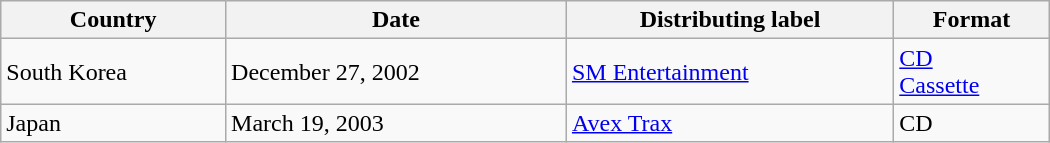<table class="wikitable" style="width:700px">
<tr>
<th>Country</th>
<th>Date</th>
<th>Distributing label</th>
<th>Format</th>
</tr>
<tr>
<td>South Korea</td>
<td>December 27, 2002</td>
<td><a href='#'>SM Entertainment</a></td>
<td><a href='#'>CD</a> <br><a href='#'>Cassette</a> </td>
</tr>
<tr>
<td>Japan</td>
<td>March 19, 2003</td>
<td><a href='#'>Avex Trax</a></td>
<td>CD </td>
</tr>
</table>
